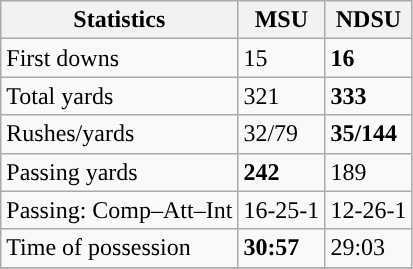<table class="wikitable" style="float: left;">
<tr>
<th>Statistics</th>
<th>MSU</th>
<th>NDSU</th>
</tr>
<tr>
<td>First downs</td>
<td>15</td>
<td><strong>16</strong></td>
</tr>
<tr>
<td>Total yards</td>
<td>321</td>
<td><strong>333</strong></td>
</tr>
<tr>
<td>Rushes/yards</td>
<td>32/79</td>
<td><strong>35/144</strong></td>
</tr>
<tr>
<td>Passing yards</td>
<td><strong>242</strong></td>
<td>189</td>
</tr>
<tr>
<td>Passing: Comp–Att–Int</td>
<td>16-25-1</td>
<td>12-26-1</td>
</tr>
<tr>
<td>Time of possession</td>
<td><strong>30:57</strong></td>
<td>29:03</td>
</tr>
<tr>
</tr>
</table>
